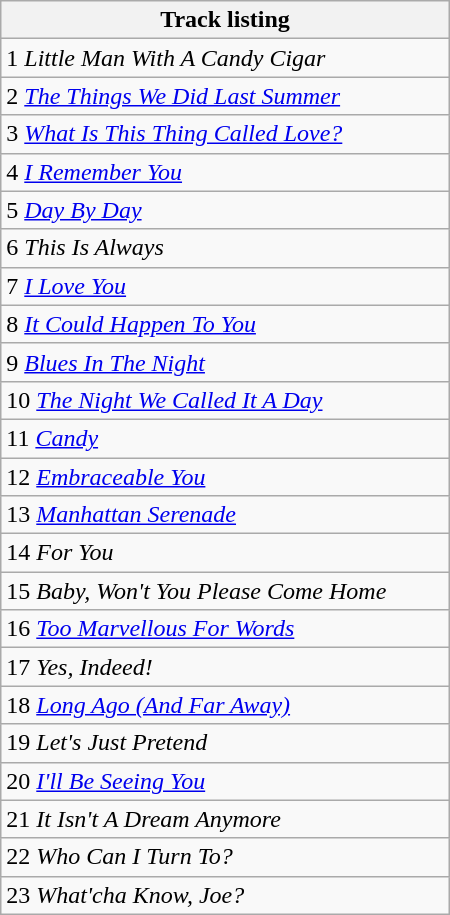<table class="wikitable collapsible collapsed" style="width:300px;">
<tr>
<th>Track listing</th>
</tr>
<tr>
<td>1 <em>Little Man With A Candy Cigar</em></td>
</tr>
<tr>
<td>2 <em><a href='#'>The Things We Did Last Summer</a></em></td>
</tr>
<tr>
<td>3 <em><a href='#'>What Is This Thing Called Love?</a></em></td>
</tr>
<tr>
<td>4 <em><a href='#'>I Remember You</a></em></td>
</tr>
<tr>
<td>5 <em><a href='#'>Day By Day</a></em></td>
</tr>
<tr>
<td>6 <em>This Is Always</em></td>
</tr>
<tr>
<td>7 <em><a href='#'>I Love You</a></em></td>
</tr>
<tr>
<td>8 <em><a href='#'>It Could Happen To You</a></em></td>
</tr>
<tr>
<td>9 <em><a href='#'>Blues In The Night</a></em></td>
</tr>
<tr>
<td>10 <em><a href='#'>The Night We Called It A Day</a></em></td>
</tr>
<tr>
<td>11 <em><a href='#'>Candy</a></em></td>
</tr>
<tr>
<td>12 <em><a href='#'>Embraceable You</a></em></td>
</tr>
<tr>
<td>13 <em><a href='#'>Manhattan Serenade</a></em></td>
</tr>
<tr>
<td>14 <em>For You</em></td>
</tr>
<tr>
<td>15 <em>Baby, Won't You Please Come Home</em></td>
</tr>
<tr>
<td>16 <em><a href='#'>Too Marvellous For Words</a></em></td>
</tr>
<tr>
<td>17 <em>Yes, Indeed!</em></td>
</tr>
<tr>
<td>18 <em><a href='#'>Long Ago (And Far Away)</a></em></td>
</tr>
<tr>
<td>19 <em>Let's Just Pretend</em></td>
</tr>
<tr>
<td>20 <em><a href='#'>I'll Be Seeing You</a></em></td>
</tr>
<tr>
<td>21 <em>It Isn't A Dream Anymore</em></td>
</tr>
<tr>
<td>22 <em>Who Can I Turn To?</em></td>
</tr>
<tr>
<td>23 <em>What'cha Know, Joe?</em></td>
</tr>
</table>
